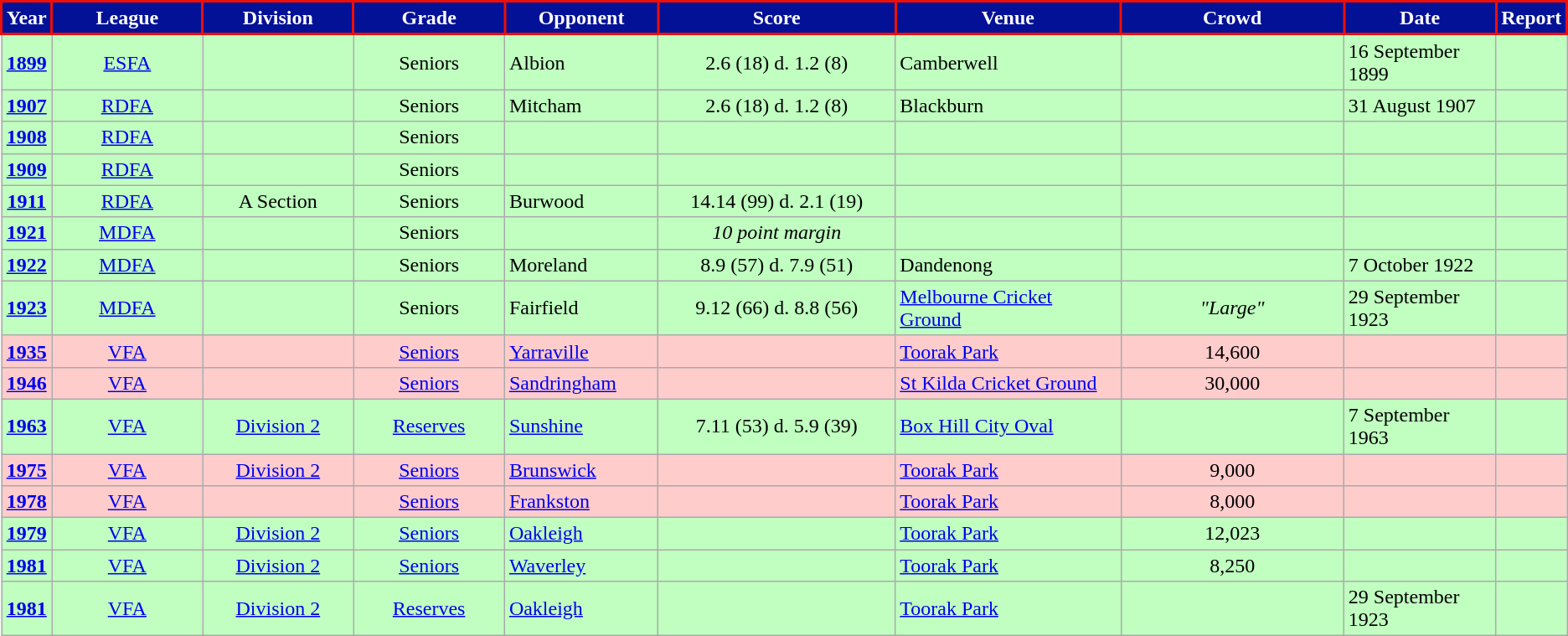<table class="wikitable" style="text-align:center; text-valign:center">
<tr>
<th style="background:#031197; color:#FFFFFF; border:solid #ED0F05 2px"; width=3%>Year</th>
<th style="background:#031197; color:#FFFFFF; border:solid #ED0F05 2px"; width=10%>League</th>
<th style="background:#031197; color:#FFFFFF; border:solid #ED0F05 2px"; width=10%>Division</th>
<th style="background:#031197; color:#FFFFFF; border:solid #ED0F05 2px"; width=10%>Grade</th>
<th style="background:#031197; color:#FFFFFF; border:solid #ED0F05 2px"; width=10%>Opponent</th>
<th style="background:#031197; color:#FFFFFF; border:solid #ED0F05 2px"; width=16%>Score</th>
<th style="background:#031197; color:#FFFFFF; border:solid #ED0F05 2px"; width=15%>Venue</th>
<th style="background:#031197; color:#FFFFFF; border:solid #ED0F05 2px"; width=15%>Crowd</th>
<th style="background:#031197; color:#FFFFFF; border:solid #ED0F05 2px"; width=10%>Date</th>
<th style="background:#031197; color:#FFFFFF; border:solid #ED0F05 2px"; width=2%>Report</th>
</tr>
<tr style="background:#C0FFC0;">
<td><strong><a href='#'>1899</a></strong></td>
<td><a href='#'>ESFA</a></td>
<td></td>
<td>Seniors</td>
<td align=left>Albion</td>
<td>2.6 (18) d. 1.2 (8)</td>
<td align=left>Camberwell</td>
<td></td>
<td align=left>16 September 1899</td>
<td></td>
</tr>
<tr style="background:#C0FFC0;">
<td><strong><a href='#'>1907</a></strong></td>
<td><a href='#'>RDFA</a></td>
<td></td>
<td>Seniors</td>
<td align=left>Mitcham</td>
<td>2.6 (18) d. 1.2 (8)</td>
<td align=left>Blackburn</td>
<td></td>
<td align=left>31 August 1907</td>
<td></td>
</tr>
<tr style="background:#C0FFC0;">
<td><strong><a href='#'>1908</a></strong></td>
<td><a href='#'>RDFA</a></td>
<td></td>
<td>Seniors</td>
<td align=left></td>
<td></td>
<td align=left></td>
<td></td>
<td align=left></td>
<td></td>
</tr>
<tr style="background:#C0FFC0;">
<td><strong><a href='#'>1909</a></strong></td>
<td><a href='#'>RDFA</a></td>
<td></td>
<td>Seniors</td>
<td align=left></td>
<td></td>
<td align=left></td>
<td></td>
<td align=left></td>
<td></td>
</tr>
<tr style="background:#C0FFC0;">
<td><strong><a href='#'>1911</a></strong></td>
<td><a href='#'>RDFA</a></td>
<td>A Section</td>
<td>Seniors</td>
<td align=left>Burwood</td>
<td>14.14 (99) d. 2.1 (19)</td>
<td align=left></td>
<td></td>
<td align=left></td>
<td></td>
</tr>
<tr style="background:#C0FFC0;">
<td><strong><a href='#'>1921</a></strong></td>
<td><a href='#'>MDFA</a></td>
<td></td>
<td>Seniors</td>
<td align=left></td>
<td><em>10 point margin</em></td>
<td align=left></td>
<td></td>
<td align=left></td>
<td></td>
</tr>
<tr style="background:#C0FFC0;">
<td><strong><a href='#'>1922</a></strong></td>
<td><a href='#'>MDFA</a></td>
<td></td>
<td>Seniors</td>
<td align=left>Moreland</td>
<td>8.9 (57) d. 7.9 (51)</td>
<td align=left>Dandenong</td>
<td></td>
<td align=left>7 October 1922</td>
<td></td>
</tr>
<tr style="background:#C0FFC0;">
<td><strong><a href='#'>1923</a></strong></td>
<td><a href='#'>MDFA</a></td>
<td></td>
<td>Seniors</td>
<td align=left>Fairfield</td>
<td>9.12 (66) d. 8.8 (56)</td>
<td align=left><a href='#'>Melbourne Cricket Ground</a></td>
<td><em>"Large"</em></td>
<td align=left>29 September 1923</td>
<td></td>
</tr>
<tr style="background:#fcc;">
<td><strong><a href='#'>1935</a></strong></td>
<td><a href='#'>VFA</a></td>
<td></td>
<td><a href='#'>Seniors</a></td>
<td align=left><a href='#'>Yarraville</a></td>
<td></td>
<td align=left><a href='#'>Toorak Park</a></td>
<td>14,600</td>
<td align=left></td>
<td></td>
</tr>
<tr style="background:#fcc;">
<td><strong><a href='#'>1946</a></strong></td>
<td><a href='#'>VFA</a></td>
<td></td>
<td><a href='#'>Seniors</a></td>
<td align=left><a href='#'>Sandringham</a></td>
<td></td>
<td align=left><a href='#'>St Kilda Cricket Ground</a></td>
<td>30,000</td>
<td align=left></td>
<td></td>
</tr>
<tr style="background:#C0FFC0;">
<td><strong><a href='#'>1963</a></strong></td>
<td><a href='#'>VFA</a></td>
<td><a href='#'>Division 2</a></td>
<td><a href='#'>Reserves</a></td>
<td align=left><a href='#'>Sunshine</a></td>
<td>7.11 (53) d. 5.9 (39)</td>
<td align=left><a href='#'>Box Hill City Oval</a></td>
<td></td>
<td align=left>7 September 1963</td>
<td></td>
</tr>
<tr style="background:#fcc;">
<td><strong><a href='#'>1975</a></strong></td>
<td><a href='#'>VFA</a></td>
<td><a href='#'>Division 2</a></td>
<td><a href='#'>Seniors</a></td>
<td align=left><a href='#'>Brunswick</a></td>
<td></td>
<td align=left><a href='#'>Toorak Park</a></td>
<td>9,000</td>
<td align=left></td>
<td></td>
</tr>
<tr style="background:#fcc;">
<td><strong><a href='#'>1978</a></strong></td>
<td><a href='#'>VFA</a></td>
<td></td>
<td><a href='#'>Seniors</a></td>
<td align=left><a href='#'>Frankston</a></td>
<td></td>
<td align=left><a href='#'>Toorak Park</a></td>
<td>8,000</td>
<td align=left></td>
<td></td>
</tr>
<tr style="background:#C0FFC0;">
<td><strong><a href='#'>1979</a></strong></td>
<td><a href='#'>VFA</a></td>
<td><a href='#'>Division 2</a></td>
<td><a href='#'>Seniors</a></td>
<td align=left><a href='#'>Oakleigh</a></td>
<td></td>
<td align=left><a href='#'>Toorak Park</a></td>
<td>12,023</td>
<td align=left></td>
<td></td>
</tr>
<tr style="background:#C0FFC0;">
<td><strong><a href='#'>1981</a></strong></td>
<td><a href='#'>VFA</a></td>
<td><a href='#'>Division 2</a></td>
<td><a href='#'>Seniors</a></td>
<td align=left><a href='#'>Waverley</a></td>
<td></td>
<td align=left><a href='#'>Toorak Park</a></td>
<td>8,250</td>
<td align=left></td>
<td></td>
</tr>
<tr style="background:#C0FFC0;">
<td><strong><a href='#'>1981</a></strong></td>
<td><a href='#'>VFA</a></td>
<td><a href='#'>Division 2</a></td>
<td><a href='#'>Reserves</a></td>
<td align=left><a href='#'>Oakleigh</a></td>
<td></td>
<td align=left><a href='#'>Toorak Park</a></td>
<td></td>
<td align=left>29 September 1923</td>
<td></td>
</tr>
</table>
